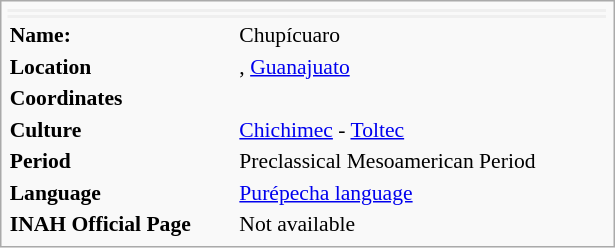<table class="infobox" style="font-size:90%; text-align:left; width:28.5em">
<tr>
<td style="background:#efefef;" align="center" colspan="2"></td>
</tr>
<tr>
<td style="background:#efefef;" align="center" colspan="2"></td>
</tr>
<tr>
<td><strong>Name:</strong></td>
<td>Chupícuaro</td>
</tr>
<tr>
<td><strong>Location</strong></td>
<td>, <a href='#'>Guanajuato</a><br></td>
</tr>
<tr>
<td><strong>Coordinates</strong></td>
<td></td>
</tr>
<tr>
<td><strong>Culture</strong></td>
<td><a href='#'>Chichimec</a> - <a href='#'>Toltec</a></td>
</tr>
<tr>
<td><strong>Period</strong></td>
<td>Preclassical Mesoamerican Period</td>
</tr>
<tr>
<td><strong>Language</strong></td>
<td><a href='#'>Purépecha language</a></td>
</tr>
<tr>
<td><strong>INAH Official Page</strong></td>
<td>Not available</td>
</tr>
</table>
